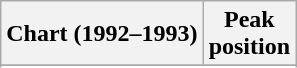<table class="wikitable sortable">
<tr>
<th align="left">Chart (1992–1993)</th>
<th align="center">Peak<br>position</th>
</tr>
<tr>
</tr>
<tr>
</tr>
</table>
